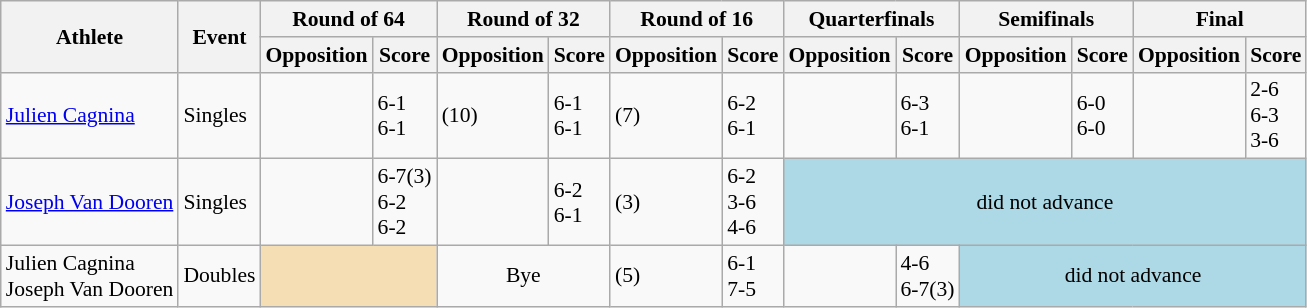<table class=wikitable style="font-size:90%">
<tr>
<th rowspan="2">Athlete</th>
<th rowspan="2">Event</th>
<th colspan="2">Round of 64</th>
<th colspan="2">Round of 32</th>
<th colspan="2">Round of 16</th>
<th colspan="2">Quarterfinals</th>
<th colspan="2">Semifinals</th>
<th colspan="2">Final</th>
</tr>
<tr>
<th>Opposition</th>
<th>Score</th>
<th>Opposition</th>
<th>Score</th>
<th>Opposition</th>
<th>Score</th>
<th>Opposition</th>
<th>Score</th>
<th>Opposition</th>
<th>Score</th>
<th>Opposition</th>
<th>Score</th>
</tr>
<tr>
<td><a href='#'>Julien Cagnina</a></td>
<td>Singles</td>
<td></td>
<td>6-1<br>6-1</td>
<td> (10)</td>
<td>6-1<br>6-1</td>
<td> (7)</td>
<td>6-2<br>6-1</td>
<td></td>
<td>6-3<br>6-1</td>
<td></td>
<td>6-0<br>6-0</td>
<td></td>
<td>2-6<br>6-3<br>3-6</td>
</tr>
<tr>
<td><a href='#'>Joseph Van Dooren</a></td>
<td>Singles</td>
<td></td>
<td>6-7(3)<br>6-2<br>6-2</td>
<td></td>
<td>6-2<br>6-1</td>
<td> (3)</td>
<td>6-2<br>3-6<br>4-6</td>
<td colspan="6" bgcolor="lightblue" align="center">did not advance</td>
</tr>
<tr>
<td>Julien Cagnina<br>Joseph Van Dooren</td>
<td>Doubles</td>
<td colspan="2" bgcolor="wheat"></td>
<td colspan="2" align="center">Bye</td>
<td> (5)</td>
<td>6-1<br>7-5</td>
<td></td>
<td>4-6<br>6-7(3)</td>
<td colspan="4" bgcolor="lightblue" align="center">did not advance</td>
</tr>
</table>
